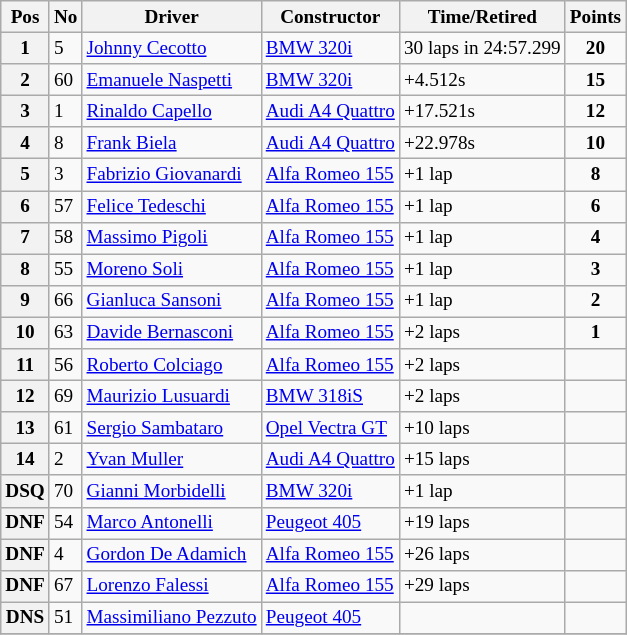<table class="wikitable" style="font-size: 80%;">
<tr>
<th>Pos</th>
<th>No</th>
<th>Driver</th>
<th>Constructor</th>
<th>Time/Retired</th>
<th>Points</th>
</tr>
<tr>
<th>1</th>
<td>5</td>
<td> <a href='#'>Johnny Cecotto</a></td>
<td><a href='#'>BMW 320i</a></td>
<td>30 laps in 24:57.299</td>
<td align=center><strong>20</strong></td>
</tr>
<tr>
<th>2</th>
<td>60</td>
<td> <a href='#'>Emanuele Naspetti</a></td>
<td><a href='#'>BMW 320i</a></td>
<td>+4.512s</td>
<td align=center><strong>15</strong></td>
</tr>
<tr>
<th>3</th>
<td>1</td>
<td> <a href='#'>Rinaldo Capello</a></td>
<td><a href='#'>Audi A4 Quattro</a></td>
<td>+17.521s</td>
<td align=center><strong>12</strong></td>
</tr>
<tr>
<th>4</th>
<td>8</td>
<td> <a href='#'>Frank Biela</a></td>
<td><a href='#'>Audi A4 Quattro</a></td>
<td>+22.978s</td>
<td align=center><strong>10</strong></td>
</tr>
<tr>
<th>5</th>
<td>3</td>
<td> <a href='#'>Fabrizio Giovanardi</a></td>
<td><a href='#'>Alfa Romeo 155</a></td>
<td>+1 lap</td>
<td align=center><strong>8</strong></td>
</tr>
<tr>
<th>6</th>
<td>57</td>
<td> <a href='#'>Felice Tedeschi</a></td>
<td><a href='#'>Alfa Romeo 155</a></td>
<td>+1 lap</td>
<td align=center><strong>6</strong></td>
</tr>
<tr>
<th>7</th>
<td>58</td>
<td> <a href='#'>Massimo Pigoli</a></td>
<td><a href='#'>Alfa Romeo 155</a></td>
<td>+1 lap</td>
<td align=center><strong>4</strong></td>
</tr>
<tr>
<th>8</th>
<td>55</td>
<td> <a href='#'>Moreno Soli</a></td>
<td><a href='#'>Alfa Romeo 155</a></td>
<td>+1 lap</td>
<td align=center><strong>3</strong></td>
</tr>
<tr>
<th>9</th>
<td>66</td>
<td> <a href='#'>Gianluca Sansoni</a></td>
<td><a href='#'>Alfa Romeo 155</a></td>
<td>+1 lap</td>
<td align=center><strong>2</strong></td>
</tr>
<tr>
<th>10</th>
<td>63</td>
<td> <a href='#'>Davide Bernasconi</a></td>
<td><a href='#'>Alfa Romeo 155</a></td>
<td>+2 laps</td>
<td align=center><strong>1</strong></td>
</tr>
<tr>
<th>11</th>
<td>56</td>
<td> <a href='#'>Roberto Colciago</a></td>
<td><a href='#'>Alfa Romeo 155</a></td>
<td>+2 laps</td>
<td></td>
</tr>
<tr>
<th>12</th>
<td>69</td>
<td> <a href='#'>Maurizio Lusuardi</a></td>
<td><a href='#'>BMW 318iS</a></td>
<td>+2 laps</td>
<td></td>
</tr>
<tr>
<th>13</th>
<td>61</td>
<td> <a href='#'>Sergio Sambataro</a></td>
<td><a href='#'> Opel Vectra GT</a></td>
<td>+10 laps</td>
<td></td>
</tr>
<tr>
<th>14</th>
<td>2</td>
<td> <a href='#'>Yvan Muller</a></td>
<td><a href='#'>Audi A4 Quattro</a></td>
<td>+15 laps</td>
<td></td>
</tr>
<tr>
<th>DSQ</th>
<td>70</td>
<td> <a href='#'>Gianni Morbidelli</a></td>
<td><a href='#'>BMW 320i</a></td>
<td>+1 lap</td>
<td></td>
</tr>
<tr>
<th>DNF</th>
<td>54</td>
<td> <a href='#'>Marco Antonelli</a></td>
<td><a href='#'>Peugeot 405</a></td>
<td>+19 laps</td>
<td></td>
</tr>
<tr>
<th>DNF</th>
<td>4</td>
<td> <a href='#'>Gordon De Adamich</a></td>
<td><a href='#'>Alfa Romeo 155</a></td>
<td>+26 laps</td>
<td></td>
</tr>
<tr>
<th>DNF</th>
<td>67</td>
<td> <a href='#'>Lorenzo Falessi</a></td>
<td><a href='#'>Alfa Romeo 155</a></td>
<td>+29 laps</td>
<td></td>
</tr>
<tr>
<th>DNS</th>
<td>51</td>
<td> <a href='#'>Massimiliano Pezzuto</a></td>
<td><a href='#'>Peugeot 405</a></td>
<td></td>
<td></td>
</tr>
<tr>
</tr>
</table>
